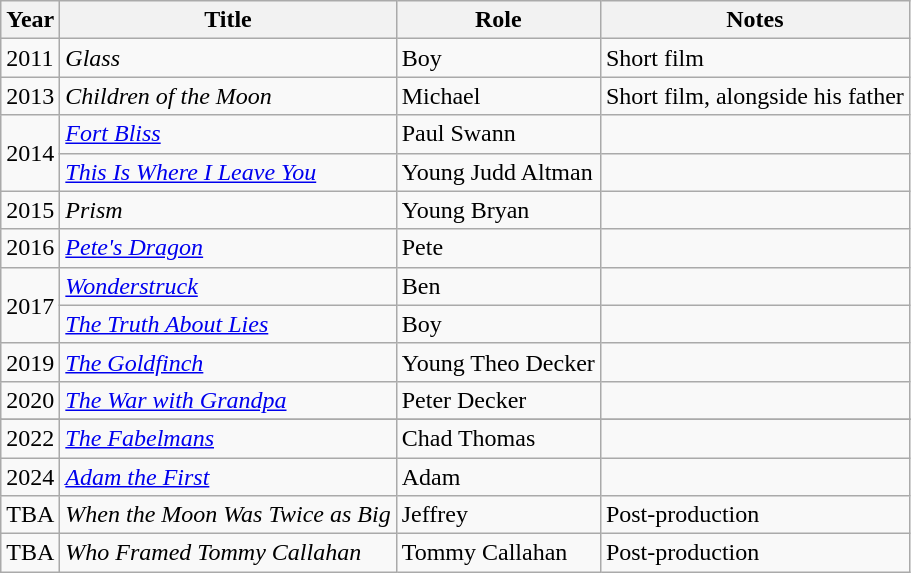<table class="wikitable sortable">
<tr>
<th>Year</th>
<th>Title</th>
<th>Role</th>
<th>Notes</th>
</tr>
<tr>
<td>2011</td>
<td><em>Glass</em></td>
<td>Boy</td>
<td>Short film</td>
</tr>
<tr>
<td>2013</td>
<td><em>Children of the Moon</em></td>
<td>Michael</td>
<td>Short film, alongside his father</td>
</tr>
<tr>
<td Rowspan=2>2014</td>
<td><em><a href='#'>Fort Bliss</a></em></td>
<td>Paul Swann</td>
<td></td>
</tr>
<tr>
<td><em><a href='#'>This Is Where I Leave You</a></em></td>
<td>Young Judd Altman</td>
<td></td>
</tr>
<tr>
<td>2015</td>
<td><em>Prism</em></td>
<td>Young Bryan</td>
<td></td>
</tr>
<tr>
<td>2016</td>
<td><em><a href='#'>Pete's Dragon</a></em></td>
<td>Pete</td>
<td></td>
</tr>
<tr>
<td Rowspan=2>2017</td>
<td><em><a href='#'>Wonderstruck</a></em></td>
<td>Ben</td>
<td></td>
</tr>
<tr>
<td><em><a href='#'>The Truth About Lies</a></em></td>
<td>Boy</td>
<td></td>
</tr>
<tr>
<td>2019</td>
<td><em><a href='#'>The Goldfinch</a></em></td>
<td>Young Theo Decker</td>
<td></td>
</tr>
<tr>
<td>2020</td>
<td><em><a href='#'>The War with Grandpa</a></em></td>
<td>Peter Decker</td>
<td></td>
</tr>
<tr>
</tr>
<tr>
<td>2022</td>
<td><em><a href='#'>The Fabelmans</a></em></td>
<td>Chad Thomas</td>
<td></td>
</tr>
<tr>
<td>2024</td>
<td><em><a href='#'>Adam the First</a></em></td>
<td>Adam</td>
<td></td>
</tr>
<tr>
<td>TBA</td>
<td><em>When the Moon Was Twice as Big</em></td>
<td>Jeffrey</td>
<td>Post-production</td>
</tr>
<tr>
<td>TBA</td>
<td><em>Who Framed Tommy Callahan</em></td>
<td>Tommy Callahan</td>
<td>Post-production</td>
</tr>
</table>
